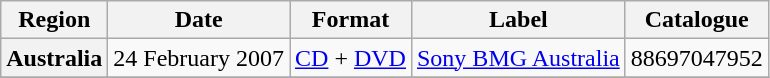<table class="wikitable plainrowheaders">
<tr>
<th scope="col">Region</th>
<th scope="col">Date</th>
<th scope="col">Format</th>
<th scope="col">Label</th>
<th scope="col">Catalogue</th>
</tr>
<tr>
<th scope="row">Australia</th>
<td>24 February 2007</td>
<td><a href='#'>CD</a> + <a href='#'>DVD</a></td>
<td><a href='#'>Sony BMG Australia</a></td>
<td>88697047952</td>
</tr>
<tr>
</tr>
</table>
